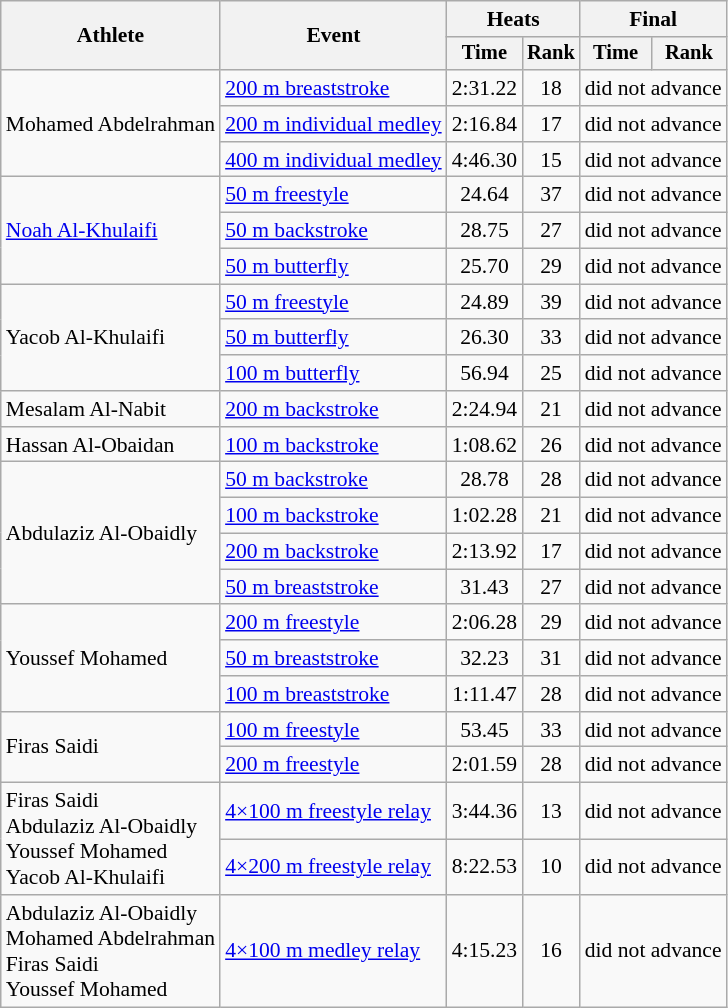<table class=wikitable style=font-size:90%;text-align:center>
<tr>
<th rowspan="2">Athlete</th>
<th rowspan="2">Event</th>
<th colspan="2">Heats</th>
<th colspan="2">Final</th>
</tr>
<tr style="font-size:95%">
<th>Time</th>
<th>Rank</th>
<th>Time</th>
<th>Rank</th>
</tr>
<tr>
<td align=left rowspan=3>Mohamed Abdelrahman</td>
<td align=left><a href='#'>200 m breaststroke</a></td>
<td>2:31.22</td>
<td>18</td>
<td colspan=2>did not advance</td>
</tr>
<tr>
<td align=left><a href='#'>200 m individual medley</a></td>
<td>2:16.84</td>
<td>17</td>
<td colspan=2>did not advance</td>
</tr>
<tr>
<td align=left><a href='#'>400 m individual medley</a></td>
<td>4:46.30</td>
<td>15</td>
<td colspan=2>did not advance</td>
</tr>
<tr>
<td align=left rowspan=3><a href='#'>Noah Al-Khulaifi</a></td>
<td align=left><a href='#'>50 m freestyle</a></td>
<td>24.64</td>
<td>37</td>
<td colspan=2>did not advance</td>
</tr>
<tr>
<td align=left><a href='#'>50 m backstroke</a></td>
<td>28.75</td>
<td>27</td>
<td colspan=2>did not advance</td>
</tr>
<tr>
<td align=left><a href='#'>50 m butterfly</a></td>
<td>25.70</td>
<td>29</td>
<td colspan=2>did not advance</td>
</tr>
<tr>
<td align=left rowspan=3>Yacob Al-Khulaifi</td>
<td align=left><a href='#'>50 m freestyle</a></td>
<td>24.89</td>
<td>39</td>
<td colspan=2>did not advance</td>
</tr>
<tr>
<td align=left><a href='#'>50 m butterfly</a></td>
<td>26.30</td>
<td>33</td>
<td colspan=2>did not advance</td>
</tr>
<tr>
<td align=left><a href='#'>100 m butterfly</a></td>
<td>56.94</td>
<td>25</td>
<td colspan=2>did not advance</td>
</tr>
<tr>
<td align=left>Mesalam Al-Nabit</td>
<td align=left><a href='#'>200 m backstroke</a></td>
<td>2:24.94</td>
<td>21</td>
<td colspan=2>did not advance</td>
</tr>
<tr>
<td align=left>Hassan Al-Obaidan</td>
<td align=left><a href='#'>100 m backstroke</a></td>
<td>1:08.62</td>
<td>26</td>
<td colspan=2>did not advance</td>
</tr>
<tr>
<td align=left rowspan=4>Abdulaziz Al-Obaidly</td>
<td align=left><a href='#'>50 m backstroke</a></td>
<td>28.78</td>
<td>28</td>
<td colspan=2>did not advance</td>
</tr>
<tr>
<td align=left><a href='#'>100 m backstroke</a></td>
<td>1:02.28</td>
<td>21</td>
<td colspan=2>did not advance</td>
</tr>
<tr>
<td align=left><a href='#'>200 m backstroke</a></td>
<td>2:13.92</td>
<td>17</td>
<td colspan=2>did not advance</td>
</tr>
<tr>
<td align=left><a href='#'>50 m breaststroke</a></td>
<td>31.43</td>
<td>27</td>
<td colspan=2>did not advance</td>
</tr>
<tr>
<td align=left rowspan=3>Youssef Mohamed</td>
<td align=left><a href='#'>200 m freestyle</a></td>
<td>2:06.28</td>
<td>29</td>
<td colspan=2>did not advance</td>
</tr>
<tr>
<td align=left><a href='#'>50 m breaststroke</a></td>
<td>32.23</td>
<td>31</td>
<td colspan=2>did not advance</td>
</tr>
<tr>
<td align=left><a href='#'>100 m breaststroke</a></td>
<td>1:11.47</td>
<td>28</td>
<td colspan=2>did not advance</td>
</tr>
<tr>
<td align=left rowspan=2>Firas Saidi</td>
<td align=left><a href='#'>100 m freestyle</a></td>
<td>53.45</td>
<td>33</td>
<td colspan=2>did not advance</td>
</tr>
<tr>
<td align=left><a href='#'>200 m freestyle</a></td>
<td>2:01.59</td>
<td>28</td>
<td colspan=2>did not advance</td>
</tr>
<tr>
<td align=left rowspan=2>Firas Saidi<br>Abdulaziz Al-Obaidly<br>Youssef Mohamed<br>Yacob Al-Khulaifi</td>
<td align=left><a href='#'>4×100 m freestyle relay</a></td>
<td>3:44.36</td>
<td>13</td>
<td colspan=2>did not advance</td>
</tr>
<tr>
<td align=left><a href='#'>4×200 m freestyle relay</a></td>
<td>8:22.53</td>
<td>10</td>
<td colspan=2>did not advance</td>
</tr>
<tr>
<td align=left>Abdulaziz Al-Obaidly<br>Mohamed Abdelrahman<br>Firas Saidi<br>Youssef Mohamed</td>
<td align=left><a href='#'>4×100 m medley relay</a></td>
<td>4:15.23</td>
<td>16</td>
<td colspan=2>did not advance</td>
</tr>
</table>
